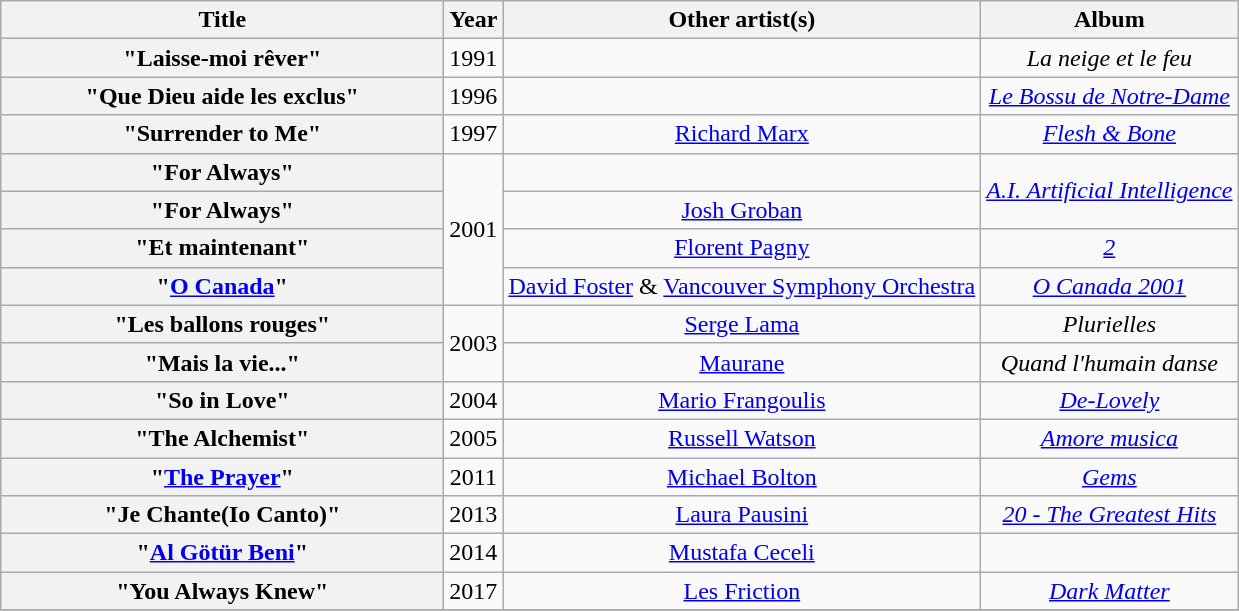<table class="wikitable plainrowheaders" style="text-align:center;">
<tr>
<th scope="col" style="width:18em;">Title</th>
<th scope="col">Year</th>
<th scope="col">Other artist(s)</th>
<th scope="col">Album</th>
</tr>
<tr>
<th scope="row">"Laisse-moi rêver"</th>
<td>1991</td>
<td></td>
<td><em>La neige et le feu</em></td>
</tr>
<tr>
<th scope="row">"Que Dieu aide les exclus"</th>
<td>1996</td>
<td></td>
<td><em><a href='#'>Le Bossu de Notre-Dame</a></em></td>
</tr>
<tr>
<th scope="row">"Surrender to Me"</th>
<td>1997</td>
<td><a href='#'>Richard Marx</a></td>
<td><em><a href='#'>Flesh & Bone</a></em></td>
</tr>
<tr>
<th scope="row">"For Always" </th>
<td rowspan="4">2001</td>
<td></td>
<td rowspan="2"><em><a href='#'>A.I. Artificial Intelligence</a></em></td>
</tr>
<tr>
<th scope="row">"For Always"</th>
<td><a href='#'>Josh Groban</a></td>
</tr>
<tr>
<th scope="row">"Et maintenant"</th>
<td><a href='#'>Florent Pagny</a></td>
<td><em><a href='#'>2</a></em></td>
</tr>
<tr>
<th scope="row">"<a href='#'>O Canada</a>"</th>
<td><a href='#'>David Foster</a> & <a href='#'>Vancouver Symphony Orchestra</a></td>
<td><em><a href='#'>O Canada 2001</a></em></td>
</tr>
<tr>
<th scope="row">"Les ballons rouges"</th>
<td rowspan="2">2003</td>
<td><a href='#'>Serge Lama</a></td>
<td><em>Plurielles</em></td>
</tr>
<tr>
<th scope="row">"Mais la vie..."</th>
<td><a href='#'>Maurane</a></td>
<td><em>Quand l'humain danse</em></td>
</tr>
<tr>
<th scope="row">"So in Love"</th>
<td>2004</td>
<td><a href='#'>Mario Frangoulis</a></td>
<td><em><a href='#'>De-Lovely</a></em></td>
</tr>
<tr>
<th scope="row">"The Alchemist"</th>
<td>2005</td>
<td><a href='#'>Russell Watson</a></td>
<td><em><a href='#'>Amore musica</a></em></td>
</tr>
<tr>
<th scope="row">"<a href='#'>The Prayer</a>"</th>
<td>2011</td>
<td><a href='#'>Michael Bolton</a></td>
<td><em><a href='#'>Gems</a></em></td>
</tr>
<tr>
<th scope="row">"Je Chante(Io Canto)"</th>
<td>2013</td>
<td><a href='#'>Laura Pausini</a></td>
<td><em><a href='#'>20 - The Greatest Hits</a></em></td>
</tr>
<tr>
<th scope="row">"<a href='#'>Al Götür Beni</a>"</th>
<td>2014</td>
<td><a href='#'>Mustafa Ceceli</a></td>
<td></td>
</tr>
<tr>
<th scope="row">"You Always Knew"</th>
<td>2017</td>
<td><a href='#'>Les Friction</a></td>
<td><em><a href='#'>Dark Matter</a></em></td>
</tr>
<tr>
</tr>
</table>
